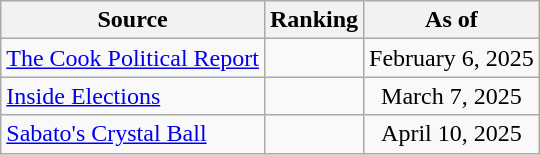<table class="wikitable" style="text-align:center">
<tr>
<th>Source</th>
<th>Ranking</th>
<th>As of</th>
</tr>
<tr>
<td align=left><a href='#'>The Cook Political Report</a></td>
<td></td>
<td>February 6, 2025</td>
</tr>
<tr>
<td align=left><a href='#'>Inside Elections</a></td>
<td></td>
<td>March 7, 2025</td>
</tr>
<tr>
<td align=left><a href='#'>Sabato's Crystal Ball</a></td>
<td></td>
<td>April 10, 2025</td>
</tr>
</table>
